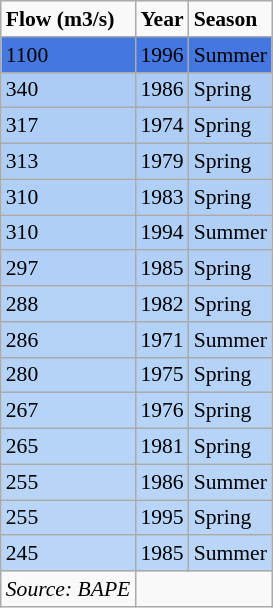<table class = "sortable wikitable" style = "font-size: 90%">
<tr>
<td><strong>Flow (m3/s)</strong></td>
<td><strong>Year</strong></td>
<td><strong>Season</strong></td>
</tr>
<tr Bgcolor = "4478E0">
<td>1100</td>
<td>1996</td>
<td>Summer</td>
</tr>
<tr Bgcolor = "ACCBF5">
<td>340</td>
<td>1986</td>
<td>Spring</td>
</tr>
<tr Bgcolor = "AFCEF6">
<td>317</td>
<td>1974</td>
<td>Spring</td>
</tr>
<tr Bgcolor = "AFCEF6">
<td>313</td>
<td>1979</td>
<td>Spring</td>
</tr>
<tr Bgcolor = "B0CFF6">
<td>310</td>
<td>1983</td>
<td>Spring</td>
</tr>
<tr Bgcolor = "B0CFF6">
<td>310</td>
<td>1994</td>
<td>Summer</td>
</tr>
<tr Bgcolor = "B2D0F7">
<td>297</td>
<td>1985</td>
<td>Spring</td>
</tr>
<tr Bgcolor = "B4D1F7">
<td>288</td>
<td>1982</td>
<td>Spring</td>
</tr>
<tr Bgcolor = "B4D1F7">
<td>286</td>
<td>1971</td>
<td>Summer</td>
</tr>
<tr Bgcolor = "B5D2F7">
<td>280</td>
<td>1975</td>
<td>Spring</td>
</tr>
<tr Bgcolor = "B6D4F7">
<td>267</td>
<td>1976</td>
<td>Spring</td>
</tr>
<tr Bgcolor = "B6D4F7">
<td>265</td>
<td>1981</td>
<td>Spring</td>
</tr>
<tr Bgcolor = "B8D5F8">
<td>255</td>
<td>1986</td>
<td>Summer</td>
</tr>
<tr Bgcolor = "B8D5F8">
<td>255</td>
<td>1995</td>
<td>Spring</td>
</tr>
<tr Bgcolor = "B9D6F8">
<td>245</td>
<td>1985</td>
<td>Summer</td>
</tr>
<tr>
<td><em>Source: BAPE</em></td>
</tr>
</table>
